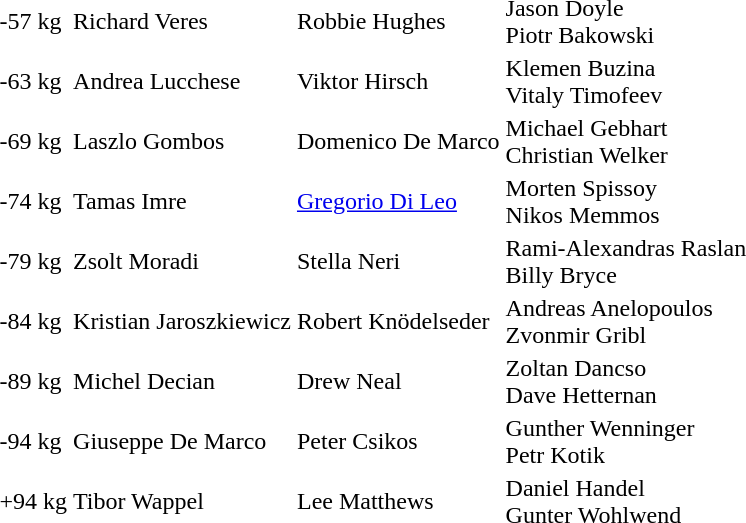<table>
<tr>
<td>-57 kg</td>
<td>Richard Veres </td>
<td>Robbie Hughes </td>
<td>Jason Doyle <br>Piotr Bakowski </td>
</tr>
<tr>
<td>-63 kg</td>
<td>Andrea Lucchese </td>
<td>Viktor Hirsch </td>
<td>Klemen Buzina <br>Vitaly Timofeev </td>
</tr>
<tr>
<td>-69 kg</td>
<td>Laszlo Gombos </td>
<td>Domenico De Marco </td>
<td>Michael Gebhart <br>Christian Welker </td>
</tr>
<tr>
<td>-74 kg</td>
<td>Tamas Imre </td>
<td><a href='#'>Gregorio Di Leo</a> </td>
<td>Morten Spissoy <br>Nikos Memmos </td>
</tr>
<tr>
<td>-79 kg</td>
<td>Zsolt Moradi </td>
<td>Stella Neri </td>
<td>Rami-Alexandras Raslan <br>Billy Bryce </td>
</tr>
<tr>
<td>-84 kg</td>
<td>Kristian Jaroszkiewicz </td>
<td>Robert Knödelseder </td>
<td>Andreas Anelopoulos <br>Zvonmir Gribl </td>
</tr>
<tr>
<td>-89 kg</td>
<td>Michel Decian  </td>
<td>Drew Neal </td>
<td>Zoltan Dancso <br>Dave Hetternan </td>
</tr>
<tr>
<td>-94 kg</td>
<td>Giuseppe De Marco </td>
<td>Peter Csikos </td>
<td>Gunther Wenninger <br>Petr Kotik </td>
</tr>
<tr>
<td>+94 kg</td>
<td>Tibor Wappel </td>
<td>Lee Matthews </td>
<td>Daniel Handel <br>Gunter Wohlwend </td>
</tr>
<tr>
</tr>
</table>
